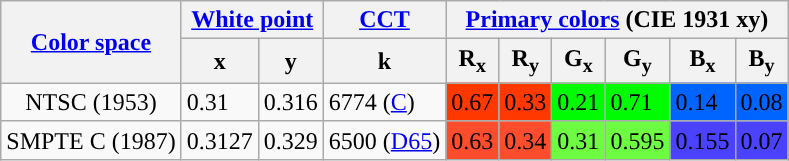<table class="wikitable">
<tr>
<th rowspan="2"><a href='#'>Color space</a></th>
<th colspan="2"><a href='#'>White point</a></th>
<th><a href='#'>CCT</a></th>
<th colspan="6"><a href='#'>Primary colors</a> (CIE 1931 xy)</th>
</tr>
<tr>
<th>x</th>
<th>y</th>
<th>k</th>
<th>R<sub>x</sub></th>
<th>R<sub>y</sub></th>
<th>G<sub>x</sub></th>
<th>G<sub>y</sub></th>
<th>B<sub>x</sub></th>
<th>B<sub>y</sub></th>
</tr>
<tr>
<td align="center">NTSC (1953)</td>
<td style="background:#">0.31</td>
<td style="background:#">0.316</td>
<td style="background:#">6774 (<a href='#'>C</a>)</td>
<td style="background-color: color(rec2020 0.96 0.349 0.0);">0.67</td>
<td style="background-color: color(rec2020 0.96 0.349 0.0);">0.33</td>
<td style="background-color: color(rec2020 0.308 0.933 0.255);">0.21</td>
<td style="background-color: color(rec2020 0.308 0.933 0.255);">0.71</td>
<td style="background-color: color(rec2020 0.187 0.333 0.985);">0.14</td>
<td style="background-color: color(rec2020 0.187 0.333 0.985);">0.08</td>
</tr>
<tr>
<td align="center">SMPTE C (1987)</td>
<td style="background:#">0.3127</td>
<td style="background:#">0.329</td>
<td style="background:#">6500 (<a href='#'>D65</a>)</td>
<td style="background-color: color(rec2020 0.806 0.351 0.176);">0.63</td>
<td style="background-color: color(rec2020 0.806 0.351 0.176);">0.34</td>
<td style="background-color: color(rec2020 0.645 0.953 0.352);">0.31</td>
<td style="background-color: color(rec2020 0.645 0.953 0.352);">0.595</td>
<td style="background-color: color(rec2020 0.299 0.224 0.957);">0.155</td>
<td style="background-color: color(rec2020 0.299 0.224 0.957);">0.07</td>
</tr>
</table>
